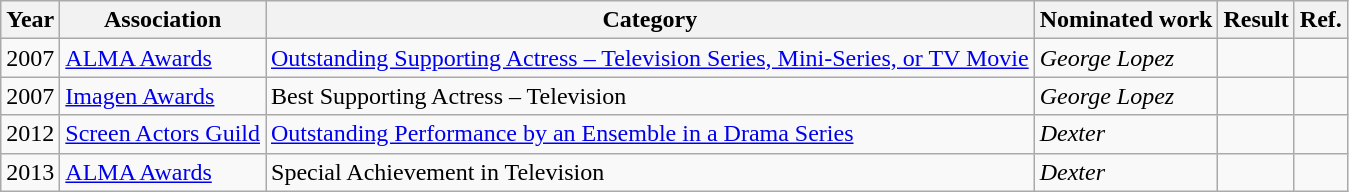<table class="wikitable">
<tr>
<th>Year</th>
<th>Association</th>
<th>Category</th>
<th>Nominated work</th>
<th>Result</th>
<th>Ref.</th>
</tr>
<tr>
<td>2007</td>
<td><a href='#'>ALMA Awards</a></td>
<td><a href='#'>Outstanding Supporting Actress – Television Series, Mini-Series, or TV Movie</a></td>
<td><em>George Lopez</em></td>
<td></td>
<td align=center></td>
</tr>
<tr>
<td>2007</td>
<td><a href='#'>Imagen Awards</a></td>
<td>Best Supporting Actress – Television</td>
<td><em>George Lopez</em></td>
<td></td>
<td align=center></td>
</tr>
<tr>
<td>2012</td>
<td><a href='#'>Screen Actors Guild</a></td>
<td><a href='#'>Outstanding Performance by an Ensemble in a Drama Series</a></td>
<td><em>Dexter</em></td>
<td></td>
<td align=center></td>
</tr>
<tr>
<td>2013</td>
<td><a href='#'>ALMA Awards</a></td>
<td>Special Achievement in Television </td>
<td><em>Dexter</em></td>
<td></td>
<td align=center></td>
</tr>
</table>
